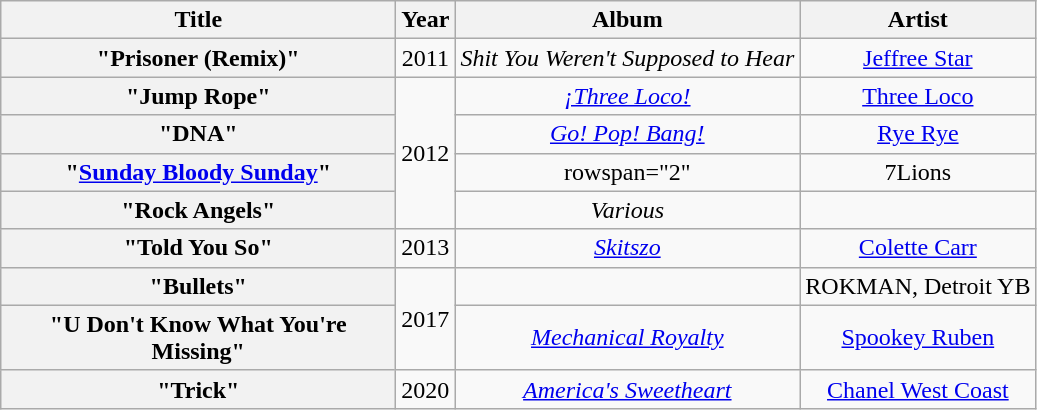<table class="wikitable plainrowheaders" style="text-align:center;">
<tr>
<th scope="col" style="width:16em;">Title</th>
<th scope="col">Year</th>
<th scope="col">Album</th>
<th scope="col">Artist</th>
</tr>
<tr>
<th scope="row">"Prisoner (Remix)"</th>
<td>2011</td>
<td><em>Shit You Weren't Supposed to Hear</em></td>
<td><a href='#'>Jeffree Star</a></td>
</tr>
<tr>
<th scope="row">"Jump Rope"</th>
<td rowspan="4">2012</td>
<td><em><a href='#'>¡Three Loco!</a></em></td>
<td><a href='#'>Three Loco</a></td>
</tr>
<tr>
<th scope="row">"DNA"</th>
<td><em><a href='#'>Go! Pop! Bang!</a></em></td>
<td><a href='#'>Rye Rye</a></td>
</tr>
<tr>
<th scope="row">"<a href='#'>Sunday Bloody Sunday</a>"</th>
<td>rowspan="2" <em></em></td>
<td>7Lions</td>
</tr>
<tr>
<th scope="row">"Rock Angels"</th>
<td><em>Various</em></td>
</tr>
<tr>
<th scope="row">"Told You So"</th>
<td>2013</td>
<td><em><a href='#'>Skitszo</a></em></td>
<td><a href='#'>Colette Carr</a></td>
</tr>
<tr>
<th scope="row">"Bullets"</th>
<td rowspan="2">2017</td>
<td><em></em></td>
<td>ROKMAN, Detroit YB</td>
</tr>
<tr>
<th scope="row">"U Don't Know What You're Missing"</th>
<td><em><a href='#'>Mechanical Royalty</a></em></td>
<td><a href='#'>Spookey Ruben</a></td>
</tr>
<tr>
<th scope="row">"Trick"</th>
<td>2020</td>
<td><em><a href='#'>America's Sweetheart</a></em></td>
<td><a href='#'>Chanel West Coast</a></td>
</tr>
</table>
